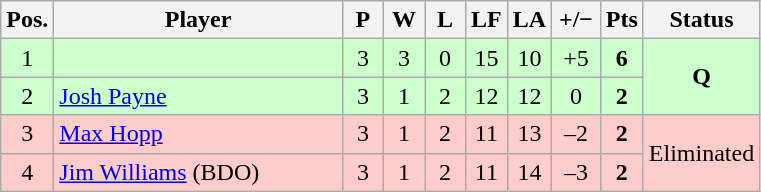<table class="wikitable" style="text-align:center; margin: 1em auto 1em auto, align:left">
<tr>
<th width=20>Pos.</th>
<th width=185>Player</th>
<th width=20>P</th>
<th width=20>W</th>
<th width=20>L</th>
<th width=20>LF</th>
<th width=20>LA</th>
<th width=25>+/−</th>
<th width=20>Pts</th>
<th width=70>Status</th>
</tr>
<tr style="background:#CCFFCC;">
<td>1</td>
<td align=left></td>
<td>3</td>
<td>3</td>
<td>0</td>
<td>15</td>
<td>10</td>
<td>+5</td>
<td><strong>6</strong></td>
<td rowspan=2><strong>Q</strong></td>
</tr>
<tr style="background:#CCFFCC;">
<td>2</td>
<td align=left> <a href='#'>Josh Payne</a></td>
<td>3</td>
<td>1</td>
<td>2</td>
<td>12</td>
<td>12</td>
<td>0</td>
<td><strong>2</strong></td>
</tr>
<tr style="background:#FFCCCC;">
<td>3</td>
<td align=left> <a href='#'>Max Hopp</a></td>
<td>3</td>
<td>1</td>
<td>2</td>
<td>11</td>
<td>13</td>
<td>–2</td>
<td><strong>2</strong></td>
<td rowspan=2>Eliminated</td>
</tr>
<tr style="background:#FFCCCC;">
<td>4</td>
<td align=left> <a href='#'>Jim Williams</a> (BDO)</td>
<td>3</td>
<td>1</td>
<td>2</td>
<td>11</td>
<td>14</td>
<td>–3</td>
<td><strong>2</strong></td>
</tr>
</table>
